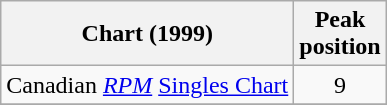<table class="wikitable sortable">
<tr>
<th>Chart (1999)</th>
<th>Peak<br>position</th>
</tr>
<tr>
<td>Canadian <em><a href='#'>RPM</a></em> <a href='#'>Singles Chart</a></td>
<td align="center">9</td>
</tr>
<tr>
</tr>
</table>
